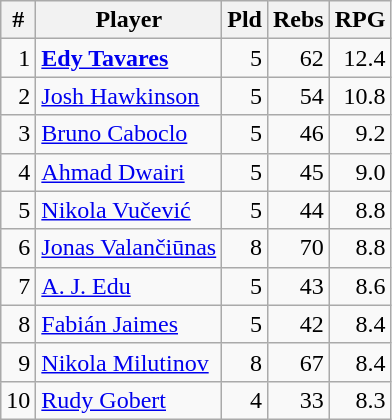<table class=wikitable style="text-align:right; display:inline-table;">
<tr>
<th>#</th>
<th>Player</th>
<th>Pld</th>
<th>Rebs</th>
<th>RPG</th>
</tr>
<tr>
<td>1</td>
<td align=left> <strong><a href='#'>Edy Tavares</a></strong></td>
<td>5</td>
<td>62</td>
<td>12.4</td>
</tr>
<tr>
<td>2</td>
<td align=left> <a href='#'>Josh Hawkinson</a></td>
<td>5</td>
<td>54</td>
<td>10.8</td>
</tr>
<tr>
<td>3</td>
<td align=left> <a href='#'>Bruno Caboclo</a></td>
<td>5</td>
<td>46</td>
<td>9.2</td>
</tr>
<tr>
<td>4</td>
<td align=left> <a href='#'>Ahmad Dwairi</a></td>
<td>5</td>
<td>45</td>
<td>9.0</td>
</tr>
<tr>
<td>5</td>
<td align=left> <a href='#'>Nikola Vučević</a></td>
<td>5</td>
<td>44</td>
<td>8.8</td>
</tr>
<tr>
<td>6</td>
<td align=left> <a href='#'>Jonas Valančiūnas</a></td>
<td>8</td>
<td>70</td>
<td>8.8</td>
</tr>
<tr>
<td>7</td>
<td align=left> <a href='#'>A. J. Edu</a></td>
<td>5</td>
<td>43</td>
<td>8.6</td>
</tr>
<tr>
<td>8</td>
<td align=left> <a href='#'>Fabián Jaimes</a></td>
<td>5</td>
<td>42</td>
<td>8.4</td>
</tr>
<tr>
<td>9</td>
<td align=left> <a href='#'>Nikola Milutinov</a></td>
<td>8</td>
<td>67</td>
<td>8.4</td>
</tr>
<tr>
<td>10</td>
<td align=left> <a href='#'>Rudy Gobert</a></td>
<td>4</td>
<td>33</td>
<td>8.3</td>
</tr>
</table>
